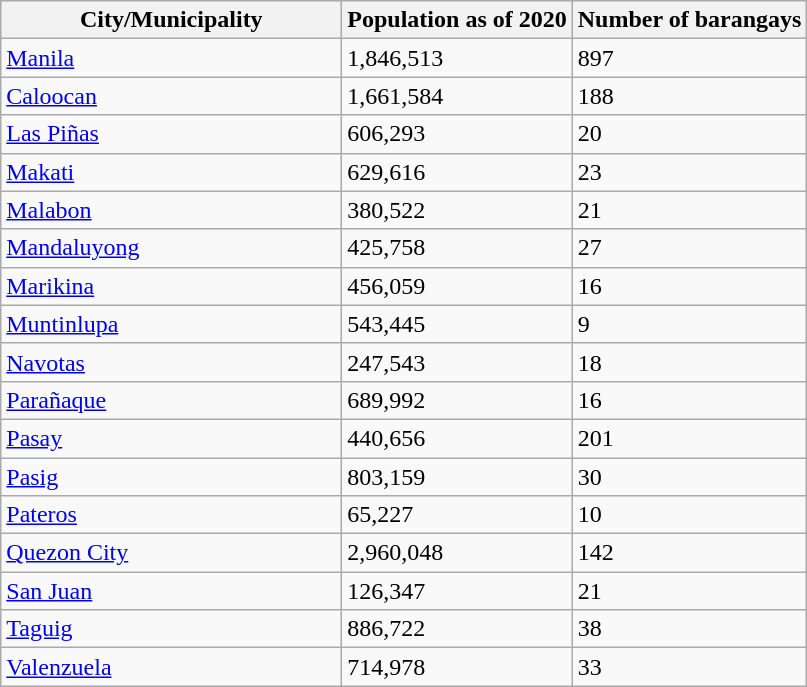<table class="wikitable sortable">
<tr>
<th style="width: 220px;">City/Municipality</th>
<th>Population as of 2020</th>
<th>Number of barangays</th>
</tr>
<tr>
<td><a href='#'>Manila</a></td>
<td>1,846,513</td>
<td>897</td>
</tr>
<tr>
<td><a href='#'>Caloocan</a></td>
<td>1,661,584</td>
<td>188</td>
</tr>
<tr>
<td><a href='#'>Las Piñas</a></td>
<td>606,293</td>
<td>20</td>
</tr>
<tr>
<td><a href='#'>Makati</a></td>
<td>629,616</td>
<td>23</td>
</tr>
<tr>
<td><a href='#'>Malabon</a></td>
<td>380,522</td>
<td>21</td>
</tr>
<tr>
<td><a href='#'>Mandaluyong</a></td>
<td>425,758</td>
<td>27</td>
</tr>
<tr>
<td><a href='#'>Marikina</a></td>
<td>456,059</td>
<td>16</td>
</tr>
<tr>
<td><a href='#'>Muntinlupa</a></td>
<td>543,445</td>
<td>9</td>
</tr>
<tr>
<td><a href='#'>Navotas</a></td>
<td>247,543</td>
<td>18</td>
</tr>
<tr>
<td><a href='#'>Parañaque</a></td>
<td>689,992</td>
<td>16</td>
</tr>
<tr>
<td><a href='#'>Pasay</a></td>
<td>440,656</td>
<td>201</td>
</tr>
<tr>
<td><a href='#'>Pasig</a></td>
<td>803,159</td>
<td>30</td>
</tr>
<tr>
<td><a href='#'>Pateros</a></td>
<td>65,227</td>
<td>10</td>
</tr>
<tr>
<td><a href='#'>Quezon City</a></td>
<td>2,960,048</td>
<td>142</td>
</tr>
<tr>
<td><a href='#'>San Juan</a></td>
<td>126,347</td>
<td>21</td>
</tr>
<tr>
<td><a href='#'>Taguig</a></td>
<td>886,722</td>
<td>38</td>
</tr>
<tr>
<td><a href='#'>Valenzuela</a></td>
<td>714,978</td>
<td>33</td>
</tr>
</table>
